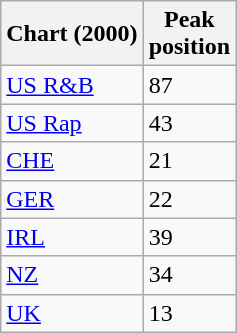<table class="wikitable sortable plainrowheaders">
<tr>
<th scope="col">Chart (2000)</th>
<th scope="col">Peak<br>position</th>
</tr>
<tr>
<td><a href='#'>US R&B</a></td>
<td>87</td>
</tr>
<tr>
<td><a href='#'>US Rap</a></td>
<td>43</td>
</tr>
<tr>
<td><a href='#'>CHE</a></td>
<td>21</td>
</tr>
<tr>
<td><a href='#'>GER</a></td>
<td>22</td>
</tr>
<tr>
<td><a href='#'>IRL</a></td>
<td>39</td>
</tr>
<tr>
<td><a href='#'>NZ</a></td>
<td>34</td>
</tr>
<tr>
<td><a href='#'>UK</a></td>
<td>13</td>
</tr>
</table>
